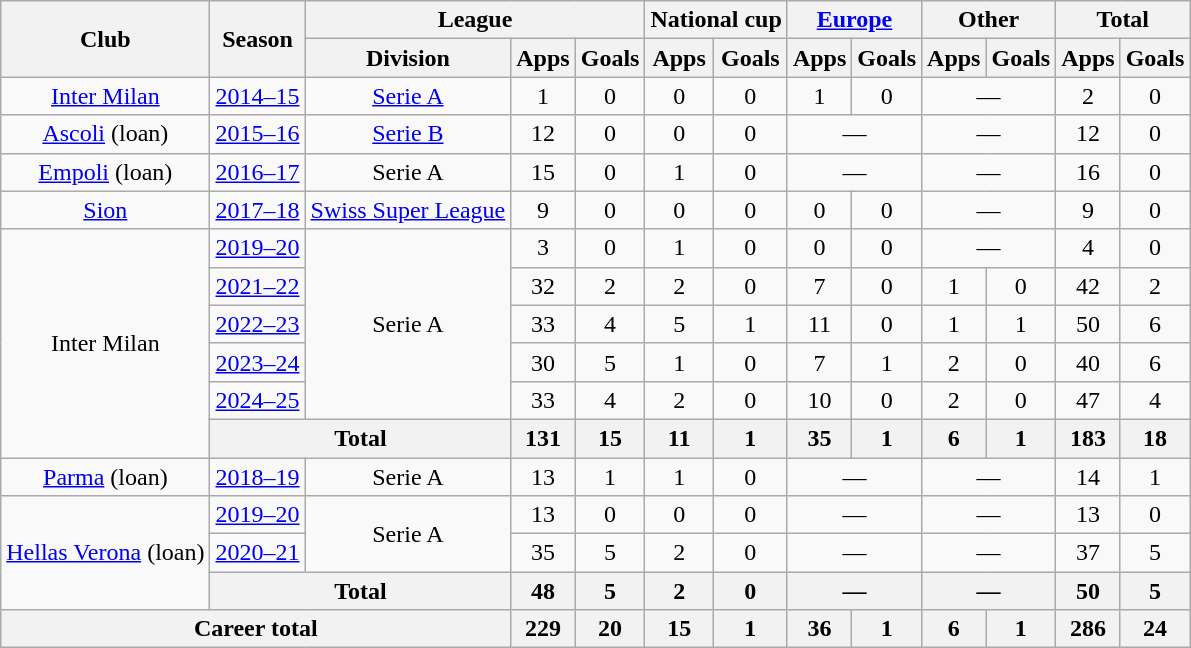<table class="wikitable" style="text-align: center;">
<tr>
<th rowspan="2">Club</th>
<th rowspan="2">Season</th>
<th colspan="3">League</th>
<th colspan="2">National cup</th>
<th colspan="2"><a href='#'>Europe</a></th>
<th colspan="2">Other</th>
<th colspan="2">Total</th>
</tr>
<tr>
<th>Division</th>
<th>Apps</th>
<th>Goals</th>
<th>Apps</th>
<th>Goals</th>
<th>Apps</th>
<th>Goals</th>
<th>Apps</th>
<th>Goals</th>
<th>Apps</th>
<th>Goals</th>
</tr>
<tr>
<td><a href='#'>Inter Milan</a></td>
<td><a href='#'>2014–15</a></td>
<td><a href='#'>Serie A</a></td>
<td>1</td>
<td>0</td>
<td>0</td>
<td>0</td>
<td>1</td>
<td>0</td>
<td colspan="2">—</td>
<td>2</td>
<td>0</td>
</tr>
<tr>
<td><a href='#'>Ascoli</a> (loan)</td>
<td><a href='#'>2015–16</a></td>
<td><a href='#'>Serie B</a></td>
<td>12</td>
<td>0</td>
<td>0</td>
<td>0</td>
<td colspan="2">—</td>
<td colspan="2">—</td>
<td>12</td>
<td>0</td>
</tr>
<tr>
<td><a href='#'>Empoli</a> (loan)</td>
<td><a href='#'>2016–17</a></td>
<td>Serie A</td>
<td>15</td>
<td>0</td>
<td>1</td>
<td>0</td>
<td colspan="2">—</td>
<td colspan="2">—</td>
<td>16</td>
<td>0</td>
</tr>
<tr>
<td><a href='#'>Sion</a></td>
<td><a href='#'>2017–18</a></td>
<td><a href='#'>Swiss Super League</a></td>
<td>9</td>
<td>0</td>
<td>0</td>
<td>0</td>
<td>0</td>
<td>0</td>
<td colspan="2">—</td>
<td>9</td>
<td>0</td>
</tr>
<tr>
<td rowspan="6">Inter Milan</td>
<td><a href='#'>2019–20</a></td>
<td rowspan="5">Serie A</td>
<td>3</td>
<td>0</td>
<td>1</td>
<td>0</td>
<td>0</td>
<td>0</td>
<td colspan="2">—</td>
<td>4</td>
<td>0</td>
</tr>
<tr>
<td><a href='#'>2021–22</a></td>
<td>32</td>
<td>2</td>
<td>2</td>
<td>0</td>
<td>7</td>
<td>0</td>
<td>1</td>
<td>0</td>
<td>42</td>
<td>2</td>
</tr>
<tr>
<td><a href='#'>2022–23</a></td>
<td>33</td>
<td>4</td>
<td>5</td>
<td>1</td>
<td>11</td>
<td>0</td>
<td>1</td>
<td>1</td>
<td>50</td>
<td>6</td>
</tr>
<tr>
<td><a href='#'>2023–24</a></td>
<td>30</td>
<td>5</td>
<td>1</td>
<td>0</td>
<td>7</td>
<td>1</td>
<td>2</td>
<td>0</td>
<td>40</td>
<td>6</td>
</tr>
<tr>
<td><a href='#'>2024–25</a></td>
<td>33</td>
<td>4</td>
<td>2</td>
<td>0</td>
<td>10</td>
<td>0</td>
<td>2</td>
<td>0</td>
<td>47</td>
<td>4</td>
</tr>
<tr>
<th colspan="2">Total</th>
<th>131</th>
<th>15</th>
<th>11</th>
<th>1</th>
<th>35</th>
<th>1</th>
<th>6</th>
<th>1</th>
<th>183</th>
<th>18</th>
</tr>
<tr>
<td><a href='#'>Parma</a> (loan)</td>
<td><a href='#'>2018–19</a></td>
<td>Serie A</td>
<td>13</td>
<td>1</td>
<td>1</td>
<td>0</td>
<td colspan="2">—</td>
<td colspan="2">—</td>
<td>14</td>
<td>1</td>
</tr>
<tr>
<td rowspan="3"><a href='#'>Hellas Verona</a> (loan)</td>
<td><a href='#'>2019–20</a></td>
<td rowspan="2">Serie A</td>
<td>13</td>
<td>0</td>
<td>0</td>
<td>0</td>
<td colspan="2">—</td>
<td colspan="2">—</td>
<td>13</td>
<td>0</td>
</tr>
<tr>
<td><a href='#'>2020–21</a></td>
<td>35</td>
<td>5</td>
<td>2</td>
<td>0</td>
<td colspan="2">—</td>
<td colspan="2">—</td>
<td>37</td>
<td>5</td>
</tr>
<tr>
<th colspan="2">Total</th>
<th>48</th>
<th>5</th>
<th>2</th>
<th>0</th>
<th colspan="2">—</th>
<th colspan="2">—</th>
<th>50</th>
<th>5</th>
</tr>
<tr>
<th colspan="3">Career total</th>
<th>229</th>
<th>20</th>
<th>15</th>
<th>1</th>
<th>36</th>
<th>1</th>
<th>6</th>
<th>1</th>
<th>286</th>
<th>24</th>
</tr>
</table>
